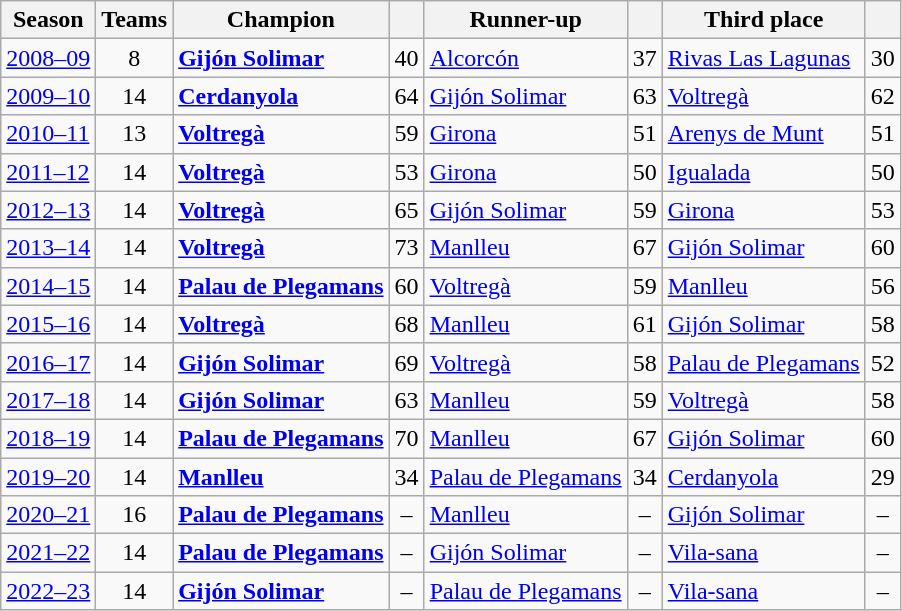<table class="wikitable">
<tr>
<th>Season</th>
<th>Teams</th>
<th>Champion</th>
<th></th>
<th>Runner-up</th>
<th></th>
<th>Third place</th>
<th></th>
</tr>
<tr>
<td><a href='#'>2008–09</a></td>
<td align=center>8</td>
<td><strong><a href='#'>Gijón Solimar</a></strong></td>
<td align=center>40</td>
<td><a href='#'>Alcorcón</a></td>
<td align=center>37</td>
<td><a href='#'>Rivas Las Lagunas</a></td>
<td align=center>30</td>
</tr>
<tr>
<td><a href='#'>2009–10</a></td>
<td align=center>14</td>
<td><strong><a href='#'>Cerdanyola</a></strong></td>
<td align=center>64</td>
<td><a href='#'>Gijón Solimar</a></td>
<td align=center>63</td>
<td><a href='#'>Voltregà</a></td>
<td align=center>62</td>
</tr>
<tr>
<td><a href='#'>2010–11</a></td>
<td align=center>13</td>
<td><strong><a href='#'>Voltregà</a></strong></td>
<td align=center>59</td>
<td><a href='#'>Girona</a></td>
<td align=center>51</td>
<td><a href='#'>Arenys de Munt</a></td>
<td align=center>51</td>
</tr>
<tr>
<td><a href='#'>2011–12</a></td>
<td align=center>14</td>
<td><strong><a href='#'>Voltregà</a></strong></td>
<td align=center>53</td>
<td><a href='#'>Girona</a></td>
<td align=center>50</td>
<td><a href='#'>Igualada</a></td>
<td align=center>50</td>
</tr>
<tr>
<td><a href='#'>2012–13</a></td>
<td align=center>14</td>
<td><strong><a href='#'>Voltregà</a></strong></td>
<td align=center>65</td>
<td><a href='#'>Gijón Solimar</a></td>
<td align=center>59</td>
<td><a href='#'>Girona</a></td>
<td align=center>53</td>
</tr>
<tr>
<td><a href='#'>2013–14</a></td>
<td align=center>14</td>
<td><strong><a href='#'>Voltregà</a></strong></td>
<td align=center>73</td>
<td><a href='#'>Manlleu</a></td>
<td align=center>67</td>
<td><a href='#'>Gijón Solimar</a></td>
<td align=center>60</td>
</tr>
<tr>
<td><a href='#'>2014–15</a></td>
<td align=center>14</td>
<td><strong><a href='#'>Palau de Plegamans</a></strong></td>
<td align=center>60</td>
<td><a href='#'>Voltregà</a></td>
<td align=center>59</td>
<td><a href='#'>Manlleu</a></td>
<td align=center>56</td>
</tr>
<tr>
<td><a href='#'>2015–16</a></td>
<td align=center>14</td>
<td><strong><a href='#'>Voltregà</a></strong></td>
<td align=center>68</td>
<td><a href='#'>Manlleu</a></td>
<td align=center>61</td>
<td><a href='#'>Gijón Solimar</a></td>
<td align=center>58</td>
</tr>
<tr>
<td><a href='#'>2016–17</a></td>
<td align=center>14</td>
<td><strong><a href='#'>Gijón Solimar</a></strong></td>
<td align=center>69</td>
<td><a href='#'>Voltregà</a></td>
<td align=center>58</td>
<td><a href='#'>Palau de Plegamans</a></td>
<td align=center>52</td>
</tr>
<tr>
<td><a href='#'>2017–18</a></td>
<td align=center>14</td>
<td><strong><a href='#'>Gijón Solimar</a></strong></td>
<td align=center>63</td>
<td><a href='#'>Manlleu</a></td>
<td align=center>59</td>
<td><a href='#'>Voltregà</a></td>
<td align=center>58</td>
</tr>
<tr>
<td><a href='#'>2018–19</a></td>
<td align=center>14</td>
<td><strong><a href='#'>Palau de Plegamans</a></strong></td>
<td align=center>70</td>
<td><a href='#'>Manlleu</a></td>
<td align=center>67</td>
<td><a href='#'>Gijón Solimar</a></td>
<td align=center>60</td>
</tr>
<tr>
<td><a href='#'>2019–20</a></td>
<td align=center>14</td>
<td><strong><a href='#'>Manlleu</a></strong></td>
<td align=center>34</td>
<td><a href='#'>Palau de Plegamans</a></td>
<td align=center>34</td>
<td><a href='#'>Cerdanyola</a></td>
<td align=center>29</td>
</tr>
<tr>
<td><a href='#'>2020–21</a></td>
<td align=center>16</td>
<td><strong><a href='#'>Palau de Plegamans</a></strong></td>
<td align=center>–</td>
<td><a href='#'>Manlleu</a></td>
<td align=center>–</td>
<td><a href='#'>Gijón Solimar</a></td>
<td align=center>–</td>
</tr>
<tr>
<td><a href='#'>2021–22</a></td>
<td align=center>14</td>
<td><strong><a href='#'>Palau de Plegamans</a></strong></td>
<td align=center>–</td>
<td><a href='#'>Gijón Solimar</a></td>
<td align=center>–</td>
<td><a href='#'>Vila-sana</a></td>
<td align=center>–</td>
</tr>
<tr>
<td><a href='#'>2022–23</a></td>
<td align=center>14</td>
<td><strong><a href='#'>Gijón Solimar</a></strong></td>
<td align=center>–</td>
<td><a href='#'>Palau de Plegamans</a></td>
<td align=center>–</td>
<td><a href='#'>Vila-sana</a></td>
<td align=center>–</td>
</tr>
</table>
